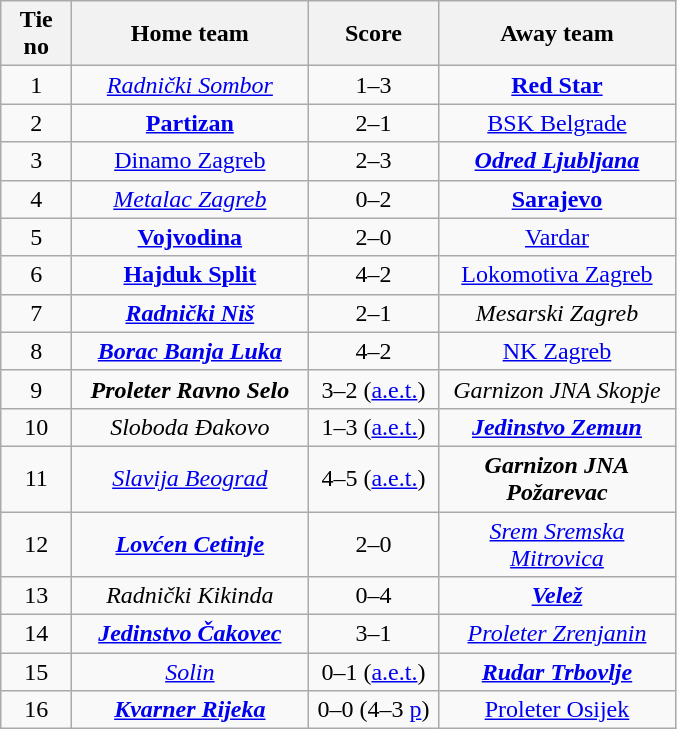<table class="wikitable" style="text-align:center">
<tr>
<th width=40>Tie no</th>
<th width=150>Home team</th>
<th width=80>Score</th>
<th width=150>Away team</th>
</tr>
<tr>
<td>1</td>
<td><em><a href='#'>Radnički Sombor</a></em></td>
<td>1–3</td>
<td><strong><a href='#'>Red Star</a></strong></td>
</tr>
<tr>
<td>2</td>
<td><strong><a href='#'>Partizan</a></strong></td>
<td>2–1</td>
<td><a href='#'>BSK Belgrade</a></td>
</tr>
<tr>
<td>3</td>
<td><a href='#'>Dinamo Zagreb</a></td>
<td>2–3</td>
<td><strong><em><a href='#'>Odred Ljubljana</a></em></strong></td>
</tr>
<tr>
<td>4</td>
<td><em><a href='#'>Metalac Zagreb</a></em></td>
<td>0–2</td>
<td><strong><a href='#'>Sarajevo</a></strong></td>
</tr>
<tr>
<td>5</td>
<td><strong><a href='#'>Vojvodina</a></strong></td>
<td>2–0</td>
<td><a href='#'>Vardar</a></td>
</tr>
<tr>
<td>6</td>
<td><strong><a href='#'>Hajduk Split</a></strong></td>
<td>4–2</td>
<td><a href='#'>Lokomotiva Zagreb</a></td>
</tr>
<tr>
<td>7</td>
<td><strong><em><a href='#'>Radnički Niš</a></em></strong></td>
<td>2–1</td>
<td><em>Mesarski Zagreb</em></td>
</tr>
<tr>
<td>8</td>
<td><strong><em><a href='#'>Borac Banja Luka</a></em></strong></td>
<td>4–2</td>
<td><a href='#'>NK Zagreb</a></td>
</tr>
<tr>
<td>9</td>
<td><strong><em>Proleter Ravno Selo</em></strong></td>
<td>3–2 (<a href='#'>a.e.t.</a>)</td>
<td><em>Garnizon JNA Skopje</em></td>
</tr>
<tr>
<td>10</td>
<td><em>Sloboda Đakovo</em></td>
<td>1–3 (<a href='#'>a.e.t.</a>)</td>
<td><strong><em><a href='#'>Jedinstvo Zemun</a></em></strong></td>
</tr>
<tr>
<td>11</td>
<td><em><a href='#'>Slavija Beograd</a></em></td>
<td>4–5 (<a href='#'>a.e.t.</a>)</td>
<td><strong><em>Garnizon JNA Požarevac</em></strong></td>
</tr>
<tr>
<td>12</td>
<td><strong><em><a href='#'>Lovćen Cetinje</a></em></strong></td>
<td>2–0</td>
<td><em><a href='#'>Srem Sremska Mitrovica</a></em></td>
</tr>
<tr>
<td>13</td>
<td><em>Radnički Kikinda</em></td>
<td>0–4</td>
<td><strong><em><a href='#'>Velež</a></em></strong></td>
</tr>
<tr>
<td>14</td>
<td><strong><em><a href='#'>Jedinstvo Čakovec</a></em></strong></td>
<td>3–1</td>
<td><em><a href='#'>Proleter Zrenjanin</a></em></td>
</tr>
<tr>
<td>15</td>
<td><em><a href='#'>Solin</a></em></td>
<td>0–1 (<a href='#'>a.e.t.</a>)</td>
<td><strong><em><a href='#'>Rudar Trbovlje</a></em></strong></td>
</tr>
<tr>
<td>16</td>
<td><strong><em><a href='#'>Kvarner Rijeka</a></em></strong></td>
<td>0–0 (4–3 <a href='#'>p</a>)</td>
<td><a href='#'>Proleter Osijek</a></td>
</tr>
</table>
